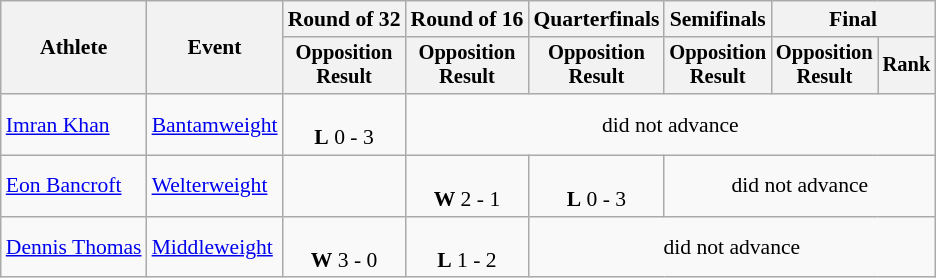<table class="wikitable" style="font-size:90%;">
<tr>
<th rowspan=2>Athlete</th>
<th rowspan=2>Event</th>
<th>Round of 32</th>
<th>Round of 16</th>
<th>Quarterfinals</th>
<th>Semifinals</th>
<th colspan=2>Final</th>
</tr>
<tr style="font-size:95%">
<th>Opposition<br>Result</th>
<th>Opposition<br>Result</th>
<th>Opposition<br>Result</th>
<th>Opposition<br>Result</th>
<th>Opposition<br>Result</th>
<th>Rank</th>
</tr>
<tr align=center>
<td align=left><a href='#'>Imran Khan</a></td>
<td align=left><a href='#'>Bantamweight</a></td>
<td><br><strong>L</strong> 0 - 3</td>
<td colspan=5>did not advance</td>
</tr>
<tr align=center>
<td align=left><a href='#'>Eon Bancroft</a></td>
<td align=left><a href='#'>Welterweight</a></td>
<td></td>
<td><br><strong>W</strong> 2 - 1</td>
<td><br><strong>L</strong> 0 - 3</td>
<td colspan=3>did not advance</td>
</tr>
<tr align=center>
<td align=left><a href='#'>Dennis Thomas</a></td>
<td align=left><a href='#'>Middleweight</a></td>
<td><br><strong>W</strong> 3 - 0</td>
<td><br><strong>L</strong> 1 - 2</td>
<td colspan=4>did not advance</td>
</tr>
</table>
